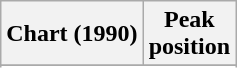<table class="wikitable sortable plainrowheaders" style="text-align:center">
<tr>
<th>Chart (1990)</th>
<th>Peak<br>position</th>
</tr>
<tr>
</tr>
<tr>
</tr>
<tr>
</tr>
</table>
